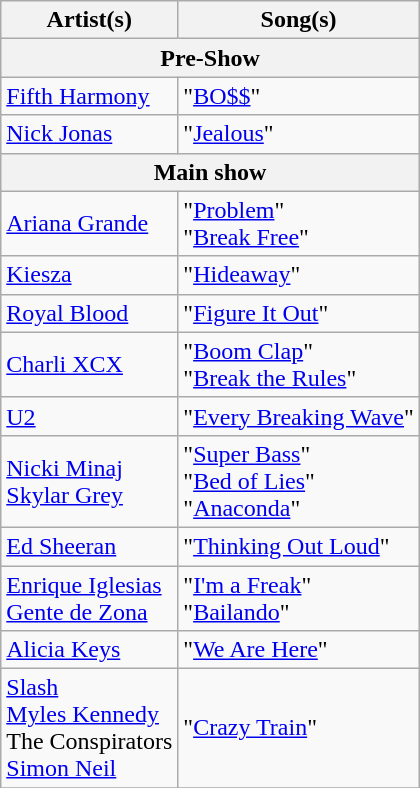<table class="wikitable">
<tr>
<th>Artist(s)</th>
<th>Song(s)</th>
</tr>
<tr>
<th colspan=2>Pre-Show</th>
</tr>
<tr>
<td><a href='#'>Fifth Harmony</a></td>
<td>"<a href='#'>BO$$</a>"</td>
</tr>
<tr>
<td><a href='#'>Nick Jonas</a></td>
<td>"<a href='#'>Jealous</a>"</td>
</tr>
<tr>
<th colspan=2>Main show</th>
</tr>
<tr>
<td><a href='#'>Ariana Grande</a></td>
<td>"<a href='#'>Problem</a>"<br>"<a href='#'>Break Free</a>"</td>
</tr>
<tr>
<td><a href='#'>Kiesza</a></td>
<td>"<a href='#'>Hideaway</a>"</td>
</tr>
<tr>
<td><a href='#'>Royal Blood</a></td>
<td>"<a href='#'>Figure It Out</a>"</td>
</tr>
<tr>
<td><a href='#'>Charli XCX</a></td>
<td>"<a href='#'>Boom Clap</a>"<br>"<a href='#'>Break the Rules</a>"</td>
</tr>
<tr>
<td><a href='#'>U2</a></td>
<td>"<a href='#'>Every Breaking Wave</a>"</td>
</tr>
<tr>
<td><a href='#'>Nicki Minaj</a><br><a href='#'>Skylar Grey</a></td>
<td>"<a href='#'>Super Bass</a>"<br>"<a href='#'>Bed of Lies</a>"<br>"<a href='#'>Anaconda</a>"</td>
</tr>
<tr>
<td><a href='#'>Ed Sheeran</a></td>
<td>"<a href='#'>Thinking Out Loud</a>"</td>
</tr>
<tr>
<td><a href='#'>Enrique Iglesias</a><br><a href='#'>Gente de Zona</a></td>
<td>"<a href='#'>I'm a Freak</a>"<br>"<a href='#'>Bailando</a>"</td>
</tr>
<tr>
<td><a href='#'>Alicia Keys</a></td>
<td>"<a href='#'>We Are Here</a>"</td>
</tr>
<tr>
<td><a href='#'>Slash</a><br><a href='#'>Myles Kennedy</a><br>The Conspirators<br><a href='#'>Simon Neil</a></td>
<td>"<a href='#'>Crazy Train</a>"</td>
</tr>
<tr>
</tr>
</table>
